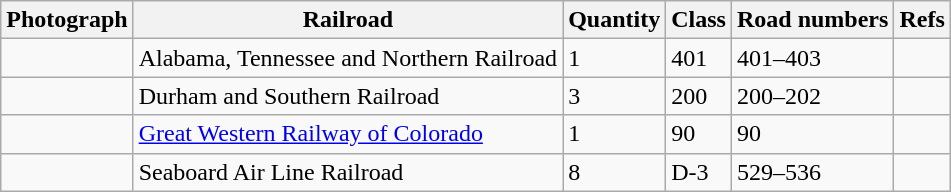<table class="wikitable">
<tr>
<th>Photograph</th>
<th><strong>Railroad</strong></th>
<th>Quantity</th>
<th><strong>Class</strong></th>
<th><strong>Road numbers</strong></th>
<th>Refs</th>
</tr>
<tr>
<td></td>
<td>Alabama, Tennessee and Northern Railroad</td>
<td>1</td>
<td>401</td>
<td>401–403</td>
<td></td>
</tr>
<tr>
<td></td>
<td>Durham and Southern Railroad</td>
<td>3</td>
<td>200</td>
<td>200–202</td>
<td></td>
</tr>
<tr>
<td></td>
<td><a href='#'>Great Western Railway of Colorado</a></td>
<td>1</td>
<td>90</td>
<td>90</td>
<td></td>
</tr>
<tr>
<td></td>
<td>Seaboard Air Line Railroad</td>
<td>8</td>
<td>D-3</td>
<td>529–536</td>
<td></td>
</tr>
</table>
